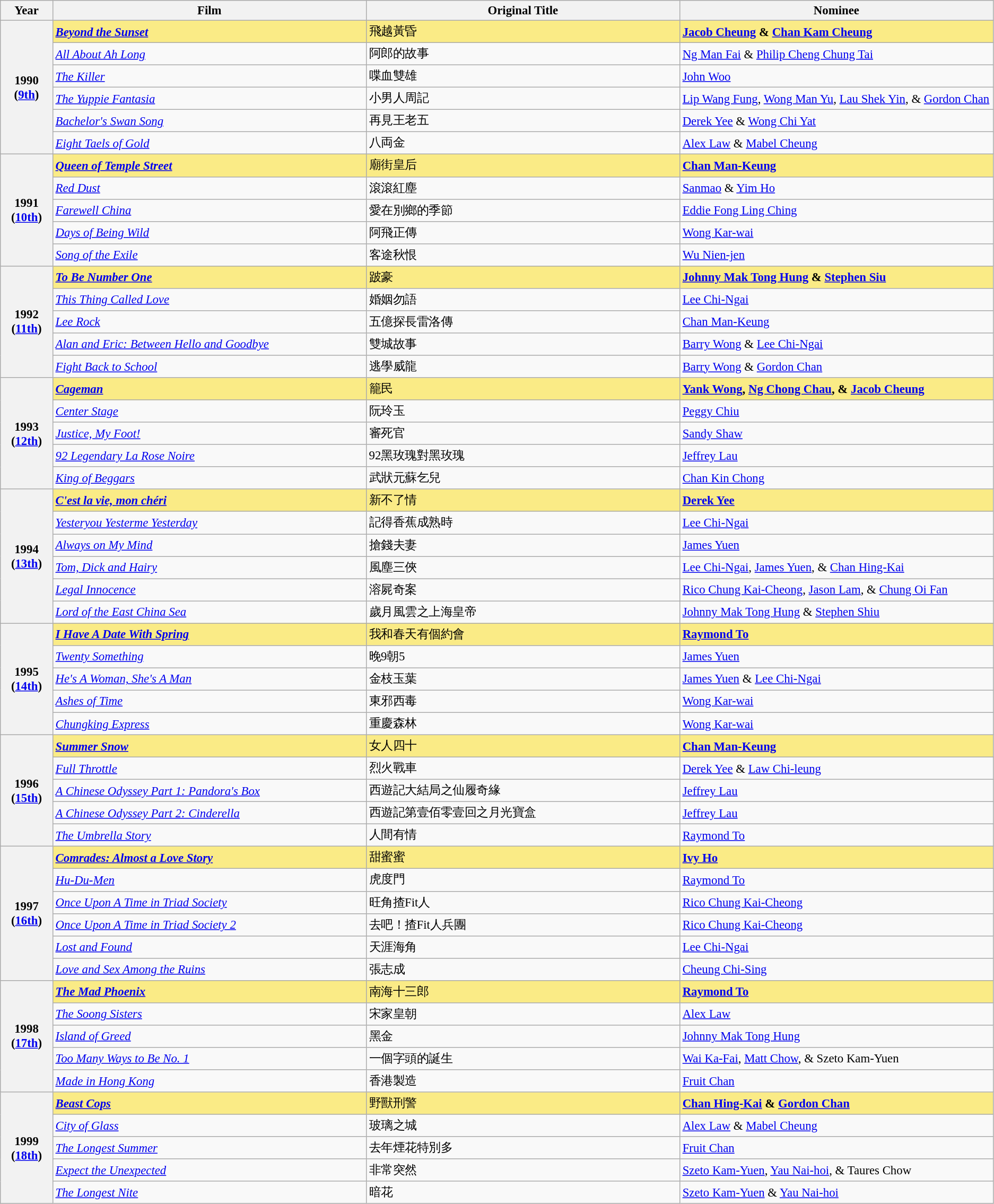<table class="wikitable unsortable" style="font-size:95%">
<tr>
<th scope="col" style="width:5%;">Year</th>
<th scope="col" style="width:30%;">Film</th>
<th scope="col" style="width:30%;">Original Title</th>
<th scope="col" style="width:30%;">Nominee</th>
</tr>
<tr>
<th rowspan="6" scope="row" style="text-align:center;">1990<br>(<a href='#'>9th</a>)<br></th>
<td style="background:#FAEB86"><strong><em><a href='#'>Beyond the Sunset</a></em></strong></td>
<td style="background:#FAEB86">飛越黃昏</td>
<td style="background:#FAEB86"><strong><a href='#'>Jacob Cheung</a> & <a href='#'>Chan Kam Cheung</a></strong></td>
</tr>
<tr>
<td><em><a href='#'>All About Ah Long</a></em></td>
<td>阿郎的故事</td>
<td><a href='#'>Ng Man Fai</a> & <a href='#'>Philip Cheng Chung Tai</a></td>
</tr>
<tr>
<td><em><a href='#'>The Killer</a></em></td>
<td>喋血雙雄</td>
<td><a href='#'>John Woo</a></td>
</tr>
<tr>
<td><em><a href='#'>The Yuppie Fantasia</a></em></td>
<td>小男人周記</td>
<td><a href='#'>Lip Wang Fung</a>, <a href='#'>Wong Man Yu</a>, <a href='#'>Lau Shek Yin</a>, & <a href='#'>Gordon Chan</a></td>
</tr>
<tr>
<td><em><a href='#'>Bachelor's Swan Song</a></em></td>
<td>再見王老五</td>
<td><a href='#'>Derek Yee</a> & <a href='#'>Wong Chi Yat</a></td>
</tr>
<tr>
<td><em><a href='#'>Eight Taels of Gold</a></em></td>
<td>八両金</td>
<td><a href='#'>Alex Law</a> & <a href='#'>Mabel Cheung</a></td>
</tr>
<tr>
<th rowspan="5" scope="row" style="text-align:center;">1991<br>(<a href='#'>10th</a>)<br></th>
<td style="background:#FAEB86"><strong><em><a href='#'>Queen of Temple Street</a></em></strong></td>
<td style="background:#FAEB86">廟街皇后</td>
<td style="background:#FAEB86"><strong><a href='#'>Chan Man-Keung</a></strong></td>
</tr>
<tr>
<td><a href='#'><em>Red Dust</em></a></td>
<td>滾滾紅塵</td>
<td><a href='#'>Sanmao</a> & <a href='#'>Yim Ho</a></td>
</tr>
<tr>
<td><em><a href='#'>Farewell China</a></em></td>
<td>愛在別鄉的季節</td>
<td><a href='#'>Eddie Fong Ling Ching</a></td>
</tr>
<tr>
<td><em><a href='#'>Days of Being Wild</a></em></td>
<td>阿飛正傳</td>
<td><a href='#'>Wong Kar-wai</a></td>
</tr>
<tr>
<td><em><a href='#'>Song of the Exile</a></em></td>
<td>客途秋恨</td>
<td><a href='#'>Wu Nien-jen</a></td>
</tr>
<tr>
<th rowspan="5" scope="row" style="text-align:center;">1992<br>(<a href='#'>11th</a>)<br></th>
<td style="background:#FAEB86"><strong><em><a href='#'>To Be Number One</a></em></strong></td>
<td style="background:#FAEB86">跛豪</td>
<td style="background:#FAEB86"><strong><a href='#'>Johnny Mak Tong Hung</a> & <a href='#'>Stephen Siu</a></strong></td>
</tr>
<tr>
<td><em><a href='#'>This Thing Called Love</a></em></td>
<td>婚姻勿語</td>
<td><a href='#'>Lee Chi-Ngai</a></td>
</tr>
<tr>
<td><em><a href='#'>Lee Rock</a></em></td>
<td>五億探長雷洛傳</td>
<td><a href='#'>Chan Man-Keung</a></td>
</tr>
<tr>
<td><em><a href='#'>Alan and Eric: Between Hello and Goodbye</a></em></td>
<td>雙城故事</td>
<td><a href='#'>Barry Wong</a> & <a href='#'>Lee Chi-Ngai</a></td>
</tr>
<tr>
<td><em><a href='#'>Fight Back to School</a></em></td>
<td>逃學威龍</td>
<td><a href='#'>Barry Wong</a> & <a href='#'>Gordon Chan</a></td>
</tr>
<tr>
<th rowspan="5" scope="row" style="text-align:center;">1993<br>(<a href='#'>12th</a>)<br></th>
<td style="background:#FAEB86"><strong><em><a href='#'>Cageman</a></em></strong></td>
<td style="background:#FAEB86">籠民</td>
<td style="background:#FAEB86"><strong><a href='#'>Yank Wong</a>, <a href='#'>Ng Chong Chau</a>, & <a href='#'>Jacob Cheung</a></strong></td>
</tr>
<tr>
<td><em><a href='#'>Center Stage</a></em></td>
<td>阮玲玉</td>
<td><a href='#'>Peggy Chiu</a></td>
</tr>
<tr>
<td><em><a href='#'>Justice, My Foot!</a></em></td>
<td>審死官</td>
<td><a href='#'>Sandy Shaw</a></td>
</tr>
<tr>
<td><em><a href='#'>92 Legendary La Rose Noire</a></em></td>
<td>92黑玫瑰對黑玫瑰</td>
<td><a href='#'>Jeffrey Lau</a></td>
</tr>
<tr>
<td><em><a href='#'>King of Beggars</a></em></td>
<td>武狀元蘇乞兒</td>
<td><a href='#'>Chan Kin Chong</a></td>
</tr>
<tr>
<th rowspan="6" scope="row" style="text-align:center;">1994<br>(<a href='#'>13th</a>)<br></th>
<td style="background:#FAEB86"><strong><em><a href='#'>C'est la vie, mon chéri</a></em></strong></td>
<td style="background:#FAEB86">新不了情</td>
<td style="background:#FAEB86"><strong><a href='#'>Derek Yee</a></strong></td>
</tr>
<tr>
<td><em><a href='#'>Yesteryou Yesterme Yesterday</a></em></td>
<td>記得香蕉成熟時</td>
<td><a href='#'>Lee Chi-Ngai</a></td>
</tr>
<tr>
<td><em><a href='#'>Always on My Mind</a></em></td>
<td>搶錢夫妻</td>
<td><a href='#'>James Yuen</a></td>
</tr>
<tr>
<td><em><a href='#'>Tom, Dick and Hairy</a></em></td>
<td>風塵三俠</td>
<td><a href='#'>Lee Chi-Ngai</a>, <a href='#'>James Yuen</a>, & <a href='#'>Chan Hing-Kai</a></td>
</tr>
<tr>
<td><em><a href='#'>Legal Innocence</a></em></td>
<td>溶屍奇案</td>
<td><a href='#'>Rico Chung Kai-Cheong</a>, <a href='#'>Jason Lam</a>, & <a href='#'>Chung Oi Fan</a></td>
</tr>
<tr>
<td><em><a href='#'>Lord of the East China Sea</a></em></td>
<td>歲月風雲之上海皇帝</td>
<td><a href='#'>Johnny Mak Tong Hung</a> & <a href='#'>Stephen Shiu</a></td>
</tr>
<tr>
<th rowspan="5" scope="row" style="text-align:center;">1995<br>(<a href='#'>14th</a>)<br></th>
<td style="background:#FAEB86"><strong><em><a href='#'>I Have A Date With Spring</a></em></strong></td>
<td style="background:#FAEB86">我和春天有個約會</td>
<td style="background:#FAEB86"><strong><a href='#'>Raymond To</a></strong></td>
</tr>
<tr>
<td><em><a href='#'>Twenty Something</a></em></td>
<td>晚9朝5</td>
<td><a href='#'>James Yuen</a></td>
</tr>
<tr>
<td><em><a href='#'>He's A Woman, She's A Man</a></em></td>
<td>金枝玉葉</td>
<td><a href='#'>James Yuen</a> & <a href='#'>Lee Chi-Ngai</a></td>
</tr>
<tr>
<td><em><a href='#'>Ashes of Time</a></em></td>
<td>東邪西毒</td>
<td><a href='#'>Wong Kar-wai</a></td>
</tr>
<tr>
<td><em><a href='#'>Chungking Express</a></em></td>
<td>重慶森林</td>
<td><a href='#'>Wong Kar-wai</a></td>
</tr>
<tr>
<th rowspan="5" scope="row" style="text-align:center;">1996<br>(<a href='#'>15th</a>)<br></th>
<td style="background:#FAEB86"><strong><em><a href='#'>Summer Snow</a></em></strong></td>
<td style="background:#FAEB86">女人四十</td>
<td style="background:#FAEB86"><strong><a href='#'>Chan Man-Keung</a></strong></td>
</tr>
<tr>
<td><em><a href='#'>Full Throttle</a></em></td>
<td>烈火戰車</td>
<td><a href='#'>Derek Yee</a> & <a href='#'>Law Chi-leung</a></td>
</tr>
<tr>
<td><em><a href='#'>A Chinese Odyssey Part 1: Pandora's Box</a></em></td>
<td>西遊記大結局之仙履奇緣</td>
<td><a href='#'>Jeffrey Lau</a></td>
</tr>
<tr>
<td><em><a href='#'>A Chinese Odyssey Part 2: Cinderella</a></em></td>
<td>西遊記第壹佰零壹回之月光寶盒</td>
<td><a href='#'>Jeffrey Lau</a></td>
</tr>
<tr>
<td><em><a href='#'>The Umbrella Story</a></em></td>
<td>人間有情</td>
<td><a href='#'>Raymond To</a></td>
</tr>
<tr>
<th rowspan="6" scope="row" style="text-align:center;">1997<br>(<a href='#'>16th</a>)<br></th>
<td style="background:#FAEB86"><strong><em><a href='#'>Comrades: Almost a Love Story</a></em></strong></td>
<td style="background:#FAEB86">甜蜜蜜</td>
<td style="background:#FAEB86"><strong><a href='#'>Ivy Ho</a></strong></td>
</tr>
<tr>
<td><em><a href='#'>Hu-Du-Men</a></em></td>
<td>虎度門</td>
<td><a href='#'>Raymond To</a></td>
</tr>
<tr>
<td><em><a href='#'>Once Upon A Time in Triad Society</a></em></td>
<td>旺角揸Fit人</td>
<td><a href='#'>Rico Chung Kai-Cheong</a></td>
</tr>
<tr>
<td><em><a href='#'>Once Upon A Time in Triad Society 2</a></em></td>
<td>去吧！揸Fit人兵團</td>
<td><a href='#'>Rico Chung Kai-Cheong</a></td>
</tr>
<tr>
<td><em><a href='#'>Lost and Found</a></em></td>
<td>天涯海角</td>
<td><a href='#'>Lee Chi-Ngai</a></td>
</tr>
<tr>
<td><em><a href='#'>Love and Sex Among the Ruins</a></em></td>
<td>張志成</td>
<td><a href='#'>Cheung Chi-Sing</a></td>
</tr>
<tr>
<th rowspan="5" scope="row" style="text-align:center;">1998<br>(<a href='#'>17th</a>)<br></th>
<td style="background:#FAEB86"><strong><em><a href='#'>The Mad Phoenix</a></em></strong></td>
<td style="background:#FAEB86">南海十三郎</td>
<td style="background:#FAEB86"><strong><a href='#'>Raymond To</a></strong></td>
</tr>
<tr>
<td><a href='#'><em>The Soong Sisters</em></a></td>
<td>宋家皇朝</td>
<td><a href='#'>Alex Law</a></td>
</tr>
<tr>
<td><em><a href='#'>Island of Greed</a></em></td>
<td>黑金</td>
<td><a href='#'>Johnny Mak Tong Hung</a></td>
</tr>
<tr>
<td><em><a href='#'>Too Many Ways to Be No. 1</a></em></td>
<td>一個字頭的誕生</td>
<td><a href='#'>Wai Ka-Fai</a>, <a href='#'>Matt Chow</a>, & Szeto Kam-Yuen</td>
</tr>
<tr>
<td><a href='#'><em>Made in Hong Kong</em></a></td>
<td>香港製造</td>
<td><a href='#'>Fruit Chan</a></td>
</tr>
<tr>
<th rowspan="5">1999<br>(<a href='#'>18th</a>)<br></th>
<td style="background:#FAEB86"><strong><em><a href='#'>Beast Cops</a></em></strong></td>
<td style="background:#FAEB86">野獸刑警</td>
<td style="background:#FAEB86"><strong><a href='#'>Chan Hing-Kai</a> & <a href='#'>Gordon Chan</a></strong></td>
</tr>
<tr>
<td><a href='#'><em>City of Glass</em></a></td>
<td>玻璃之城</td>
<td><a href='#'>Alex Law</a> & <a href='#'>Mabel Cheung</a></td>
</tr>
<tr>
<td><em><a href='#'>The Longest Summer</a></em></td>
<td>去年煙花特別多</td>
<td><a href='#'>Fruit Chan</a></td>
</tr>
<tr>
<td><a href='#'><em>Expect the Unexpected</em></a></td>
<td>非常突然</td>
<td><a href='#'>Szeto Kam-Yuen</a>, <a href='#'>Yau Nai-hoi</a>, & Taures Chow</td>
</tr>
<tr>
<td><em><a href='#'>The Longest Nite</a></em></td>
<td>暗花</td>
<td><a href='#'>Szeto Kam-Yuen</a> & <a href='#'>Yau Nai-hoi</a></td>
</tr>
</table>
